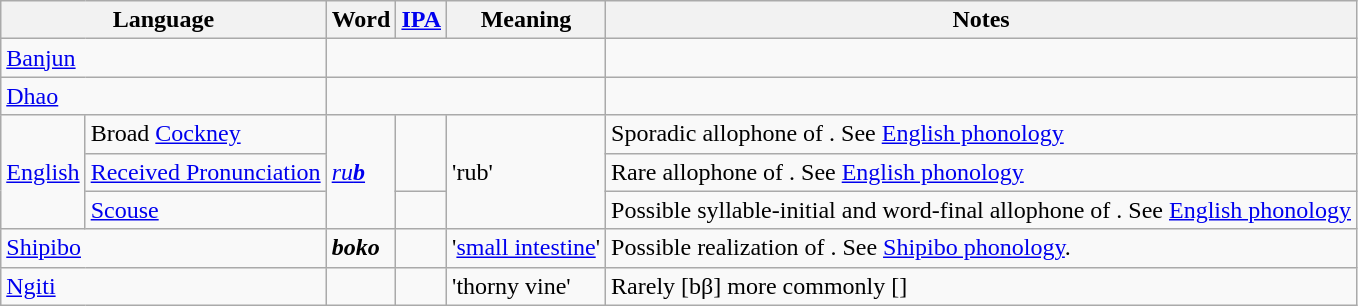<table class="wikitable">
<tr>
<th colspan=2>Language</th>
<th>Word</th>
<th><a href='#'>IPA</a></th>
<th>Meaning</th>
<th>Notes</th>
</tr>
<tr>
<td colspan=2><a href='#'>Banjun</a></td>
<td colspan=3></td>
<td></td>
</tr>
<tr>
<td colspan="2"><a href='#'>Dhao</a></td>
<td colspan="3"></td>
<td></td>
</tr>
<tr>
<td rowspan=3><a href='#'>English</a></td>
<td>Broad <a href='#'>Cockney</a></td>
<td rowspan=3><em><a href='#'>ru<strong>b</strong></a></em></td>
<td rowspan=2></td>
<td rowspan=3>'rub'</td>
<td>Sporadic allophone of . See <a href='#'>English phonology</a></td>
</tr>
<tr>
<td><a href='#'>Received Pronunciation</a></td>
<td>Rare allophone of . See <a href='#'>English phonology</a></td>
</tr>
<tr>
<td><a href='#'>Scouse</a></td>
<td></td>
<td>Possible syllable-initial and word-final allophone of . See <a href='#'>English phonology</a></td>
</tr>
<tr>
<td colspan="2"><a href='#'>Shipibo</a></td>
<td><strong><em>b<strong>oko<em></td>
<td></td>
<td>'<a href='#'>small intestine</a>'</td>
<td>Possible realization of . See <a href='#'>Shipibo phonology</a>.</td>
</tr>
<tr>
<td colspan=2><a href='#'>Ngiti</a></td>
<td></td>
<td></td>
<td>'thorny vine'</td>
<td>Rarely [bβ] more commonly []</td>
</tr>
</table>
